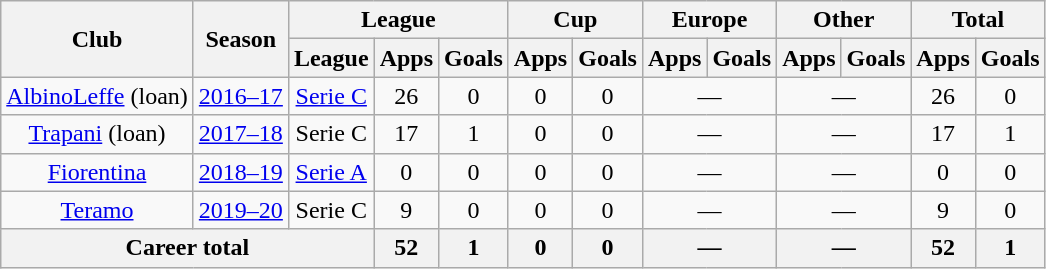<table class="wikitable" style="text-align: center;">
<tr>
<th rowspan="2">Club</th>
<th rowspan="2">Season</th>
<th colspan="3">League</th>
<th colspan="2">Cup</th>
<th colspan="2">Europe</th>
<th colspan="2">Other</th>
<th colspan="2">Total</th>
</tr>
<tr>
<th>League</th>
<th>Apps</th>
<th>Goals</th>
<th>Apps</th>
<th>Goals</th>
<th>Apps</th>
<th>Goals</th>
<th>Apps</th>
<th>Goals</th>
<th>Apps</th>
<th>Goals</th>
</tr>
<tr>
<td><a href='#'>AlbinoLeffe</a> (loan)</td>
<td><a href='#'>2016–17</a></td>
<td><a href='#'>Serie C</a></td>
<td>26</td>
<td>0</td>
<td>0</td>
<td>0</td>
<td colspan="2">—</td>
<td colspan="2">—</td>
<td>26</td>
<td>0</td>
</tr>
<tr>
<td><a href='#'>Trapani</a> (loan)</td>
<td><a href='#'>2017–18</a></td>
<td>Serie C</td>
<td>17</td>
<td>1</td>
<td>0</td>
<td>0</td>
<td colspan="2">—</td>
<td colspan="2">—</td>
<td>17</td>
<td>1</td>
</tr>
<tr>
<td><a href='#'>Fiorentina</a></td>
<td><a href='#'>2018–19</a></td>
<td><a href='#'>Serie A</a></td>
<td>0</td>
<td>0</td>
<td>0</td>
<td>0</td>
<td colspan="2">—</td>
<td colspan="2">—</td>
<td>0</td>
<td>0</td>
</tr>
<tr>
<td><a href='#'>Teramo</a></td>
<td><a href='#'>2019–20</a></td>
<td>Serie C</td>
<td>9</td>
<td>0</td>
<td>0</td>
<td>0</td>
<td colspan="2">—</td>
<td colspan="2">—</td>
<td>9</td>
<td>0</td>
</tr>
<tr>
<th colspan="3">Career total</th>
<th>52</th>
<th>1</th>
<th>0</th>
<th>0</th>
<th colspan="2">—</th>
<th colspan="2">—</th>
<th>52</th>
<th>1</th>
</tr>
</table>
